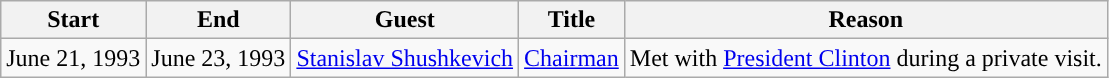<table class="wikitable sortable">
<tr>
<th>Start</th>
<th>End</th>
<th>Guest</th>
<th>Title</th>
<th>Reason</th>
</tr>
<tr>
<td>June 21, 1993</td>
<td>June 23, 1993</td>
<td><a href='#'>Stanislav Shushkevich</a></td>
<td><a href='#'>Chairman</a></td>
<td>Met with <a href='#'>President Clinton</a> during a private visit.</td>
</tr>
</table>
